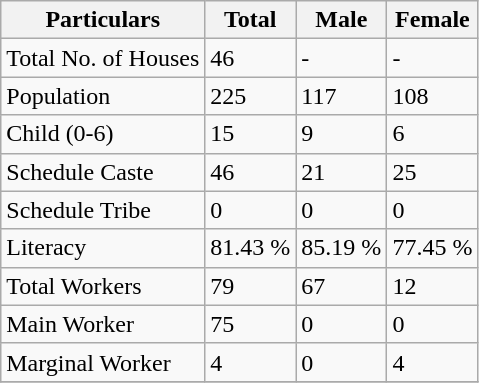<table class="wikitable sortable">
<tr>
<th>Particulars</th>
<th>Total</th>
<th>Male</th>
<th>Female</th>
</tr>
<tr>
<td>Total No. of Houses</td>
<td>46</td>
<td>-</td>
<td>-</td>
</tr>
<tr>
<td>Population</td>
<td>225</td>
<td>117</td>
<td>108</td>
</tr>
<tr>
<td>Child (0-6)</td>
<td>15</td>
<td>9</td>
<td>6</td>
</tr>
<tr>
<td>Schedule Caste</td>
<td>46</td>
<td>21</td>
<td>25</td>
</tr>
<tr>
<td>Schedule Tribe</td>
<td>0</td>
<td>0</td>
<td>0</td>
</tr>
<tr>
<td>Literacy</td>
<td>81.43 %</td>
<td>85.19 %</td>
<td>77.45 %</td>
</tr>
<tr>
<td>Total Workers</td>
<td>79</td>
<td>67</td>
<td>12</td>
</tr>
<tr>
<td>Main Worker</td>
<td>75</td>
<td>0</td>
<td>0</td>
</tr>
<tr>
<td>Marginal Worker</td>
<td>4</td>
<td>0</td>
<td>4</td>
</tr>
<tr>
</tr>
</table>
